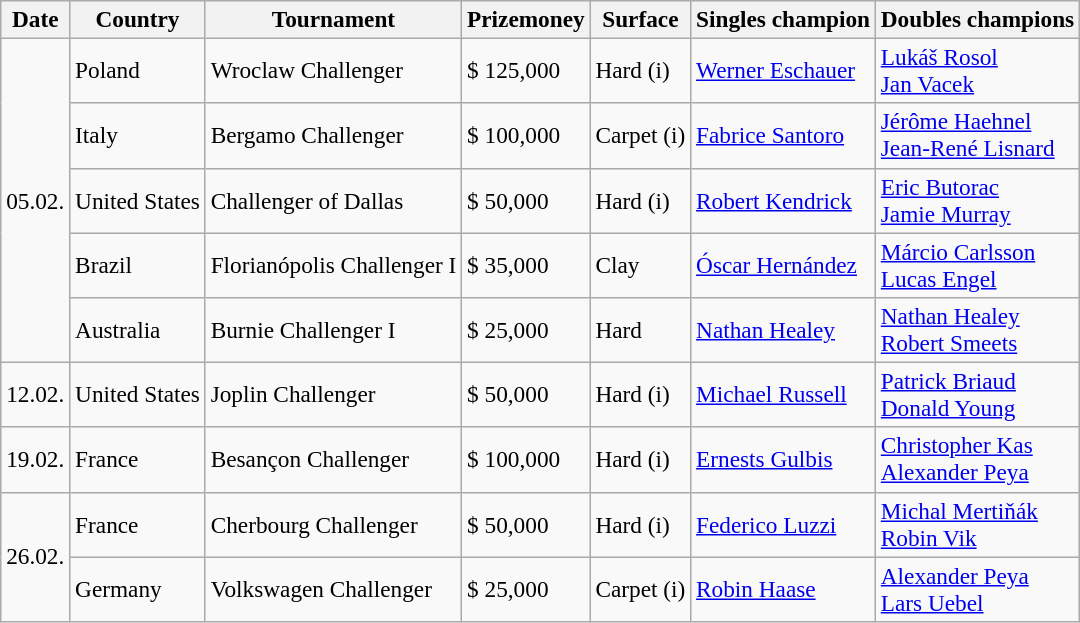<table class="sortable wikitable" style=font-size:97%>
<tr>
<th>Date</th>
<th>Country</th>
<th>Tournament</th>
<th>Prizemoney</th>
<th>Surface</th>
<th>Singles champion</th>
<th>Doubles champions</th>
</tr>
<tr>
<td rowspan="5">05.02.</td>
<td>Poland</td>
<td>Wroclaw Challenger</td>
<td>$ 125,000</td>
<td>Hard (i)</td>
<td> <a href='#'>Werner Eschauer</a></td>
<td> <a href='#'>Lukáš Rosol</a> <br>  <a href='#'>Jan Vacek</a></td>
</tr>
<tr>
<td>Italy</td>
<td>Bergamo Challenger</td>
<td>$ 100,000</td>
<td>Carpet (i)</td>
<td> <a href='#'>Fabrice Santoro</a></td>
<td> <a href='#'>Jérôme Haehnel</a> <br>  <a href='#'>Jean-René Lisnard</a></td>
</tr>
<tr>
<td>United States</td>
<td>Challenger of Dallas</td>
<td>$ 50,000</td>
<td>Hard (i)</td>
<td> <a href='#'>Robert Kendrick</a></td>
<td> <a href='#'>Eric Butorac</a> <br>  <a href='#'>Jamie Murray</a></td>
</tr>
<tr>
<td>Brazil</td>
<td>Florianópolis Challenger I</td>
<td>$ 35,000</td>
<td>Clay</td>
<td> <a href='#'>Óscar Hernández</a></td>
<td> <a href='#'>Márcio Carlsson</a><br> <a href='#'>Lucas Engel</a></td>
</tr>
<tr>
<td>Australia</td>
<td>Burnie Challenger I</td>
<td>$ 25,000</td>
<td>Hard</td>
<td> <a href='#'>Nathan Healey</a></td>
<td> <a href='#'>Nathan Healey</a><br> <a href='#'>Robert Smeets</a></td>
</tr>
<tr>
<td>12.02.</td>
<td>United States</td>
<td>Joplin Challenger</td>
<td>$ 50,000</td>
<td>Hard (i)</td>
<td> <a href='#'>Michael Russell</a></td>
<td> <a href='#'>Patrick Briaud</a><br> <a href='#'>Donald Young</a></td>
</tr>
<tr>
<td>19.02.</td>
<td>France</td>
<td>Besançon Challenger</td>
<td>$ 100,000</td>
<td>Hard (i)</td>
<td> <a href='#'>Ernests Gulbis</a></td>
<td> <a href='#'>Christopher Kas</a> <br> <a href='#'>Alexander Peya</a></td>
</tr>
<tr>
<td rowspan="2">26.02.</td>
<td>France</td>
<td>Cherbourg Challenger</td>
<td>$ 50,000</td>
<td>Hard (i)</td>
<td> <a href='#'>Federico Luzzi</a></td>
<td> <a href='#'>Michal Mertiňák</a> <br>  <a href='#'>Robin Vik</a></td>
</tr>
<tr>
<td>Germany</td>
<td>Volkswagen Challenger</td>
<td>$ 25,000</td>
<td>Carpet (i)</td>
<td> <a href='#'>Robin Haase</a></td>
<td> <a href='#'>Alexander Peya</a> <br>  <a href='#'>Lars Uebel</a></td>
</tr>
</table>
